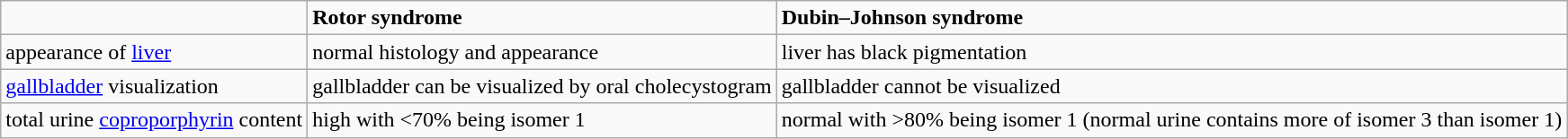<table class="wikitable">
<tr>
<td></td>
<td><strong>Rotor syndrome</strong></td>
<td><strong>Dubin–Johnson syndrome</strong></td>
</tr>
<tr>
<td>appearance of <a href='#'>liver</a></td>
<td>normal histology and appearance</td>
<td>liver has black pigmentation</td>
</tr>
<tr>
<td><a href='#'>gallbladder</a> visualization</td>
<td>gallbladder can be visualized by oral cholecystogram</td>
<td>gallbladder cannot be visualized</td>
</tr>
<tr>
<td>total urine <a href='#'>coproporphyrin</a> content</td>
<td>high with <70% being isomer 1</td>
<td>normal with >80% being isomer 1 (normal urine contains more of isomer 3 than isomer 1)</td>
</tr>
</table>
